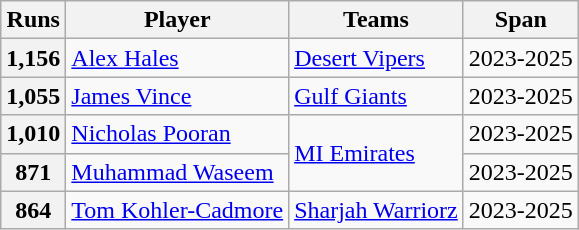<table class="wikitable">
<tr>
<th>Runs</th>
<th>Player</th>
<th>Teams</th>
<th>Span</th>
</tr>
<tr>
<th>1,156</th>
<td><a href='#'>Alex Hales</a></td>
<td><a href='#'>Desert Vipers</a></td>
<td>2023-2025</td>
</tr>
<tr>
<th>1,055</th>
<td><a href='#'>James Vince</a></td>
<td><a href='#'>Gulf Giants</a></td>
<td>2023-2025</td>
</tr>
<tr>
<th>1,010</th>
<td><a href='#'>Nicholas Pooran</a></td>
<td rowspan=2><a href='#'>MI Emirates</a></td>
<td>2023-2025</td>
</tr>
<tr>
<th>871</th>
<td><a href='#'>Muhammad Waseem</a></td>
<td>2023-2025</td>
</tr>
<tr>
<th>864</th>
<td><a href='#'>Tom Kohler-Cadmore</a></td>
<td><a href='#'>Sharjah Warriorz</a></td>
<td>2023-2025</td>
</tr>
</table>
